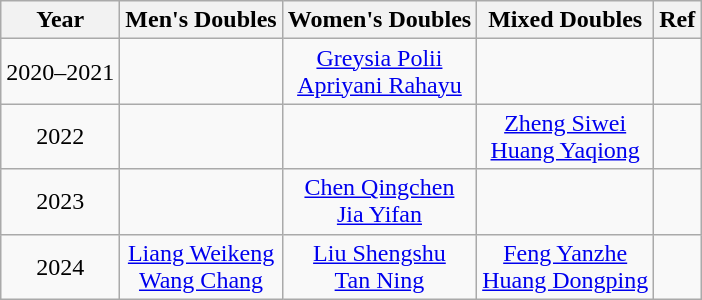<table class="wikitable" style="text-align:center;">
<tr>
<th>Year</th>
<th>Men's Doubles</th>
<th>Women's Doubles</th>
<th>Mixed Doubles</th>
<th>Ref</th>
</tr>
<tr>
<td>2020–2021</td>
<td></td>
<td> <a href='#'>Greysia Polii</a><br><a href='#'>Apriyani Rahayu</a></td>
<td></td>
<td></td>
</tr>
<tr>
<td>2022</td>
<td></td>
<td></td>
<td> <a href='#'>Zheng Siwei</a><br><a href='#'>Huang Yaqiong</a></td>
<td></td>
</tr>
<tr>
<td>2023</td>
<td></td>
<td> <a href='#'>Chen Qingchen</a><br><a href='#'>Jia Yifan</a></td>
<td></td>
<td></td>
</tr>
<tr>
<td>2024</td>
<td> <a href='#'>Liang Weikeng</a><br><a href='#'>Wang Chang</a></td>
<td> <a href='#'>Liu Shengshu</a><br><a href='#'>Tan Ning</a></td>
<td> <a href='#'>Feng Yanzhe</a><br><a href='#'>Huang Dongping</a></td>
<td></td>
</tr>
</table>
